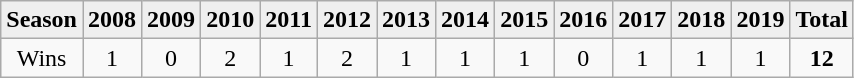<table class="wikitable sortable">
<tr style=background:#efefef;font-weight:bold>
<td>Season</td>
<td>2008</td>
<td>2009</td>
<td>2010</td>
<td>2011</td>
<td>2012</td>
<td>2013</td>
<td>2014</td>
<td>2015</td>
<td>2016</td>
<td>2017</td>
<td>2018</td>
<td>2019</td>
<td><strong>Total</strong></td>
</tr>
<tr align=center>
<td>Wins</td>
<td>1</td>
<td>0</td>
<td>2</td>
<td>1</td>
<td>2</td>
<td>1</td>
<td>1</td>
<td>1</td>
<td>0</td>
<td>1</td>
<td>1</td>
<td>1</td>
<td><strong>12</strong></td>
</tr>
</table>
